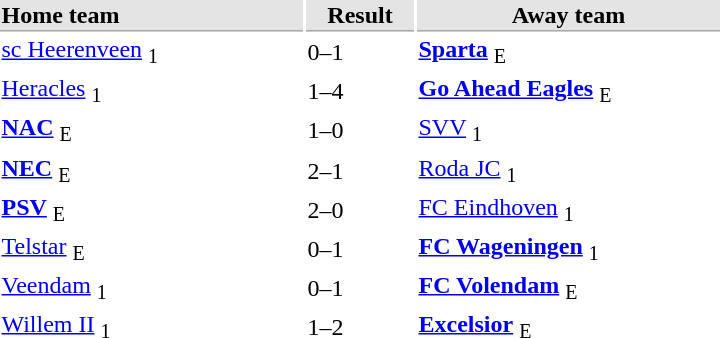<table style="float:right;">
<tr bgcolor="#E4E4E4">
<th style="border-bottom:1px solid #AAAAAA" width="200" align="left">Home team</th>
<th style="border-bottom:1px solid #AAAAAA" width="70" align="center">Result</th>
<th style="border-bottom:1px solid #AAAAAA" width="200">Away team</th>
</tr>
<tr>
<td><a href='#'>sc Heerenveen</a> <sub>1</sub></td>
<td>0–1</td>
<td><strong><a href='#'>Sparta</a></strong> <sub>E</sub></td>
</tr>
<tr>
<td><a href='#'>Heracles</a> <sub>1</sub></td>
<td>1–4</td>
<td><strong><a href='#'>Go Ahead Eagles</a></strong> <sub>E</sub></td>
</tr>
<tr>
<td><strong><a href='#'>NAC</a></strong> <sub>E</sub></td>
<td>1–0</td>
<td><a href='#'>SVV</a> <sub>1</sub></td>
</tr>
<tr>
<td><strong><a href='#'>NEC</a></strong> <sub>E</sub></td>
<td>2–1</td>
<td><a href='#'>Roda JC</a> <sub>1</sub></td>
</tr>
<tr>
<td><strong><a href='#'>PSV</a></strong> <sub>E</sub></td>
<td>2–0</td>
<td><a href='#'>FC Eindhoven</a> <sub>1</sub></td>
</tr>
<tr>
<td><a href='#'>Telstar</a> <sub>E</sub></td>
<td>0–1</td>
<td><strong><a href='#'>FC Wageningen</a></strong> <sub>1</sub></td>
</tr>
<tr>
<td><a href='#'>Veendam</a> <sub>1</sub></td>
<td>0–1</td>
<td><strong><a href='#'>FC Volendam</a></strong> <sub>E</sub></td>
</tr>
<tr>
<td><a href='#'>Willem II</a> <sub>1</sub></td>
<td>1–2</td>
<td><strong><a href='#'>Excelsior</a></strong> <sub>E</sub></td>
</tr>
</table>
